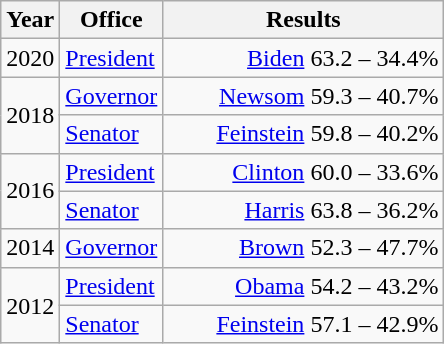<table class=wikitable>
<tr>
<th width="30">Year</th>
<th width="60">Office</th>
<th width="180">Results</th>
</tr>
<tr>
<td>2020</td>
<td><a href='#'>President</a></td>
<td align="right" ><a href='#'>Biden</a> 63.2 – 34.4%</td>
</tr>
<tr>
<td rowspan="2">2018</td>
<td><a href='#'>Governor</a></td>
<td align="right" ><a href='#'>Newsom</a> 59.3 – 40.7%</td>
</tr>
<tr>
<td><a href='#'>Senator</a></td>
<td align="right" ><a href='#'>Feinstein</a> 59.8 – 40.2%</td>
</tr>
<tr>
<td rowspan="2">2016</td>
<td><a href='#'>President</a></td>
<td align="right" ><a href='#'>Clinton</a> 60.0 – 33.6%</td>
</tr>
<tr>
<td><a href='#'>Senator</a></td>
<td align="right" ><a href='#'>Harris</a> 63.8 – 36.2%</td>
</tr>
<tr>
<td>2014</td>
<td><a href='#'>Governor</a></td>
<td align="right" ><a href='#'>Brown</a> 52.3 – 47.7%</td>
</tr>
<tr>
<td rowspan="2">2012</td>
<td><a href='#'>President</a></td>
<td align="right" ><a href='#'>Obama</a> 54.2 – 43.2%</td>
</tr>
<tr>
<td><a href='#'>Senator</a></td>
<td align="right" ><a href='#'>Feinstein</a> 57.1 – 42.9%</td>
</tr>
</table>
